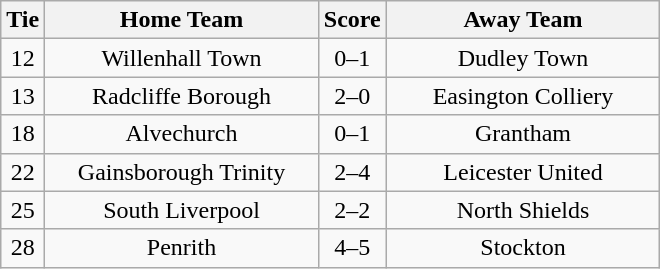<table class="wikitable" style="text-align:center;">
<tr>
<th width=20>Tie</th>
<th width=175>Home Team</th>
<th width=20>Score</th>
<th width=175>Away Team</th>
</tr>
<tr>
<td>12</td>
<td>Willenhall Town</td>
<td>0–1</td>
<td>Dudley Town</td>
</tr>
<tr>
<td>13</td>
<td>Radcliffe Borough</td>
<td>2–0</td>
<td>Easington Colliery</td>
</tr>
<tr>
<td>18</td>
<td>Alvechurch</td>
<td>0–1</td>
<td>Grantham</td>
</tr>
<tr>
<td>22</td>
<td>Gainsborough Trinity</td>
<td>2–4</td>
<td>Leicester United</td>
</tr>
<tr>
<td>25</td>
<td>South Liverpool</td>
<td>2–2</td>
<td>North Shields</td>
</tr>
<tr>
<td>28</td>
<td>Penrith</td>
<td>4–5</td>
<td>Stockton</td>
</tr>
</table>
